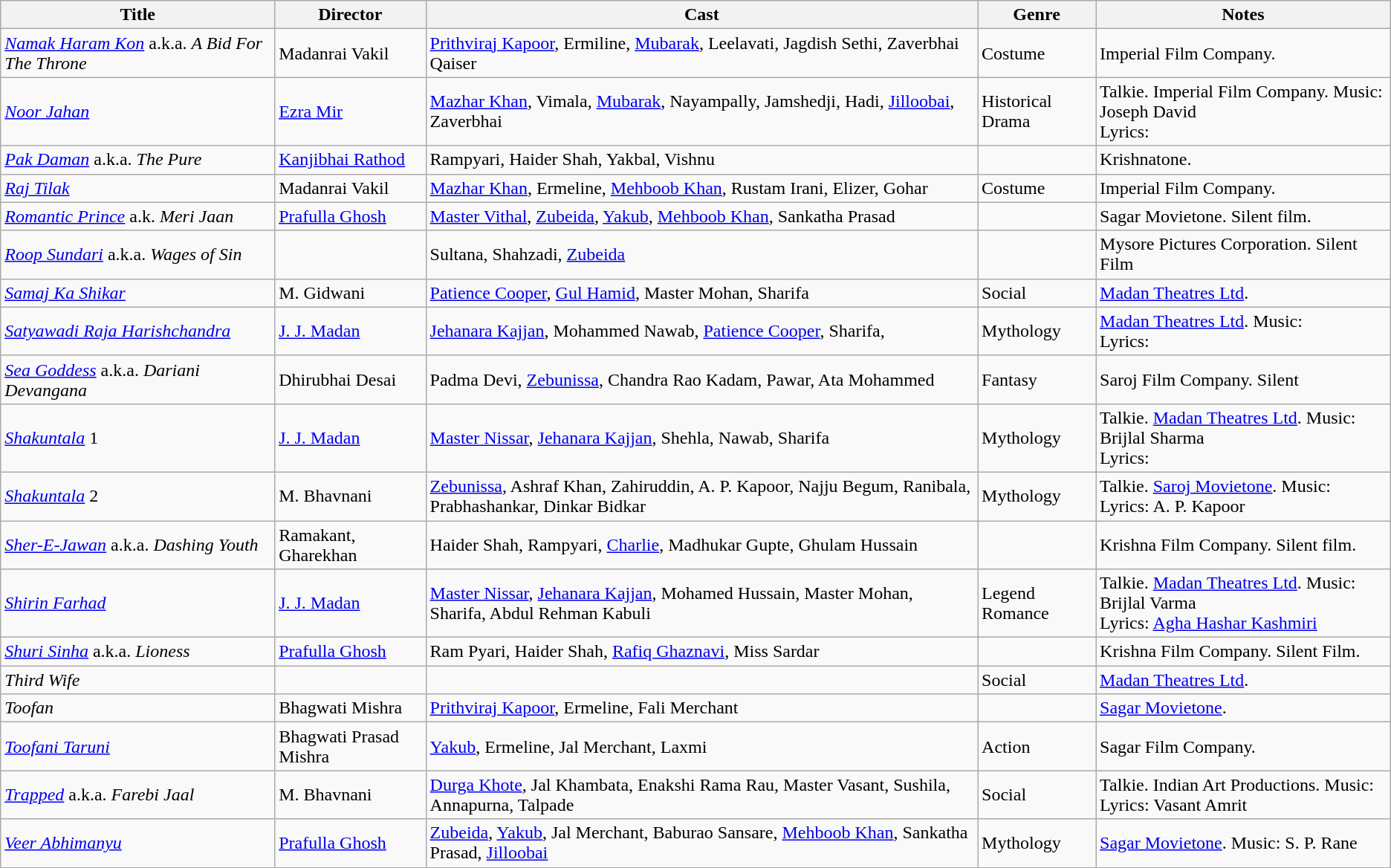<table class="wikitable">
<tr>
<th>Title</th>
<th>Director</th>
<th>Cast</th>
<th>Genre</th>
<th>Notes</th>
</tr>
<tr>
<td><em><a href='#'>Namak Haram Kon</a></em> a.k.a. <em>A Bid For The Throne</em></td>
<td>Madanrai Vakil</td>
<td><a href='#'>Prithviraj Kapoor</a>, Ermiline, <a href='#'>Mubarak</a>, Leelavati, Jagdish Sethi, Zaverbhai Qaiser</td>
<td>Costume</td>
<td>Imperial Film Company.</td>
</tr>
<tr>
<td><em><a href='#'>Noor Jahan</a></em></td>
<td><a href='#'>Ezra Mir</a></td>
<td><a href='#'>Mazhar Khan</a>, Vimala, <a href='#'>Mubarak</a>, Nayampally, Jamshedji, Hadi, <a href='#'>Jilloobai</a>, Zaverbhai</td>
<td>Historical Drama</td>
<td>Talkie. Imperial Film Company. Music: Joseph David<br>Lyrics:</td>
</tr>
<tr>
<td><em><a href='#'>Pak Daman</a></em> a.k.a. <em>The Pure</em></td>
<td><a href='#'>Kanjibhai Rathod</a></td>
<td>Rampyari, Haider Shah, Yakbal, Vishnu</td>
<td></td>
<td>Krishnatone.</td>
</tr>
<tr>
<td><em><a href='#'>Raj Tilak</a></em></td>
<td>Madanrai Vakil</td>
<td><a href='#'>Mazhar Khan</a>, Ermeline, <a href='#'>Mehboob Khan</a>, Rustam Irani, Elizer, Gohar</td>
<td>Costume</td>
<td>Imperial Film Company.</td>
</tr>
<tr>
<td><em><a href='#'>Romantic Prince</a></em> a.k. <em>Meri Jaan</em></td>
<td><a href='#'>Prafulla Ghosh</a></td>
<td><a href='#'>Master Vithal</a>, <a href='#'>Zubeida</a>, <a href='#'>Yakub</a>, <a href='#'>Mehboob Khan</a>, Sankatha Prasad</td>
<td></td>
<td>Sagar Movietone. Silent film.</td>
</tr>
<tr>
<td><em><a href='#'>Roop Sundari</a></em> a.k.a. <em>Wages of Sin</em></td>
<td></td>
<td>Sultana, Shahzadi, <a href='#'>Zubeida</a></td>
<td></td>
<td>Mysore Pictures Corporation. Silent Film</td>
</tr>
<tr>
<td><em><a href='#'>Samaj Ka Shikar</a></em></td>
<td>M. Gidwani</td>
<td><a href='#'>Patience Cooper</a>, <a href='#'>Gul Hamid</a>, Master Mohan, Sharifa</td>
<td>Social</td>
<td><a href='#'>Madan Theatres Ltd</a>.</td>
</tr>
<tr>
<td><em><a href='#'>Satyawadi Raja Harishchandra</a></em></td>
<td><a href='#'>J. J. Madan</a></td>
<td><a href='#'>Jehanara Kajjan</a>, Mohammed Nawab, <a href='#'>Patience Cooper</a>, Sharifa,</td>
<td>Mythology</td>
<td><a href='#'>Madan Theatres Ltd</a>. Music: <br>Lyrics:</td>
</tr>
<tr>
<td><em><a href='#'>Sea Goddess</a></em> a.k.a. <em>Dariani Devangana</em></td>
<td>Dhirubhai Desai</td>
<td>Padma Devi, <a href='#'>Zebunissa</a>, Chandra Rao Kadam, Pawar, Ata Mohammed</td>
<td>Fantasy</td>
<td>Saroj Film Company. Silent</td>
</tr>
<tr>
<td><em><a href='#'>Shakuntala</a></em> 1</td>
<td><a href='#'>J. J. Madan</a></td>
<td><a href='#'>Master Nissar</a>, <a href='#'>Jehanara Kajjan</a>, Shehla, Nawab, Sharifa</td>
<td>Mythology</td>
<td>Talkie. <a href='#'>Madan Theatres Ltd</a>. Music: Brijlal Sharma<br>Lyrics:</td>
</tr>
<tr>
<td><em><a href='#'>Shakuntala</a></em> 2</td>
<td>M. Bhavnani</td>
<td><a href='#'>Zebunissa</a>, Ashraf Khan, Zahiruddin, A. P. Kapoor, Najju Begum, Ranibala, Prabhashankar, Dinkar Bidkar</td>
<td>Mythology</td>
<td>Talkie. <a href='#'>Saroj Movietone</a>. Music: <br>Lyrics: A. P. Kapoor</td>
</tr>
<tr>
<td><em><a href='#'>Sher-E-Jawan</a></em> a.k.a. <em>Dashing Youth</em></td>
<td>Ramakant, Gharekhan</td>
<td>Haider Shah, Rampyari, <a href='#'>Charlie</a>, Madhukar Gupte, Ghulam Hussain</td>
<td></td>
<td>Krishna Film Company. Silent film.</td>
</tr>
<tr>
<td><em><a href='#'>Shirin Farhad</a></em></td>
<td><a href='#'>J. J. Madan</a></td>
<td><a href='#'>Master Nissar</a>, <a href='#'>Jehanara Kajjan</a>, Mohamed Hussain, Master Mohan, Sharifa, Abdul Rehman Kabuli</td>
<td>Legend Romance</td>
<td>Talkie. <a href='#'>Madan Theatres Ltd</a>. Music: Brijlal Varma<br>Lyrics: <a href='#'>Agha Hashar Kashmiri</a></td>
</tr>
<tr>
<td><em><a href='#'>Shuri Sinha</a></em> a.k.a. <em>Lioness</em></td>
<td><a href='#'>Prafulla Ghosh</a></td>
<td>Ram Pyari, Haider Shah, <a href='#'>Rafiq Ghaznavi</a>, Miss Sardar</td>
<td></td>
<td>Krishna Film Company. Silent Film.</td>
</tr>
<tr>
<td><em>Third Wife</em></td>
<td></td>
<td></td>
<td>Social</td>
<td><a href='#'>Madan Theatres Ltd</a>.</td>
</tr>
<tr>
<td><em>Toofan</em></td>
<td>Bhagwati Mishra</td>
<td><a href='#'>Prithviraj Kapoor</a>, Ermeline, Fali Merchant</td>
<td></td>
<td><a href='#'>Sagar Movietone</a>.</td>
</tr>
<tr>
<td><em><a href='#'>Toofani Taruni</a></em></td>
<td>Bhagwati Prasad Mishra</td>
<td><a href='#'>Yakub</a>, Ermeline, Jal Merchant, Laxmi</td>
<td>Action</td>
<td>Sagar Film Company.</td>
</tr>
<tr>
<td><em><a href='#'>Trapped</a></em> a.k.a. <em>Farebi Jaal</em></td>
<td>M. Bhavnani</td>
<td><a href='#'>Durga Khote</a>, Jal Khambata, Enakshi Rama Rau, Master Vasant, Sushila, Annapurna, Talpade</td>
<td>Social</td>
<td>Talkie. Indian Art Productions. Music: <br>Lyrics: Vasant Amrit</td>
</tr>
<tr>
<td><em><a href='#'>Veer Abhimanyu</a></em></td>
<td><a href='#'>Prafulla Ghosh</a></td>
<td><a href='#'>Zubeida</a>, <a href='#'>Yakub</a>, Jal Merchant, Baburao Sansare, <a href='#'>Mehboob Khan</a>, Sankatha Prasad, <a href='#'>Jilloobai</a></td>
<td>Mythology</td>
<td><a href='#'>Sagar Movietone</a>. Music: S. P. Rane</td>
</tr>
<tr>
</tr>
</table>
